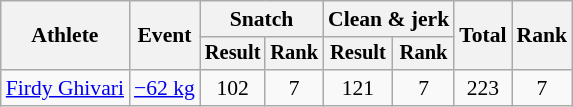<table class="wikitable" style="font-size:90%">
<tr>
<th rowspan="2">Athlete</th>
<th rowspan="2">Event</th>
<th colspan="2">Snatch</th>
<th colspan="2">Clean & jerk</th>
<th rowspan="2">Total</th>
<th rowspan="2">Rank</th>
</tr>
<tr style="font-size:95%">
<th>Result</th>
<th>Rank</th>
<th>Result</th>
<th>Rank</th>
</tr>
<tr align=center>
<td align=left><a href='#'>Firdy Ghivari</a></td>
<td align=left><a href='#'>−62 kg</a></td>
<td>102</td>
<td>7</td>
<td>121</td>
<td>7</td>
<td>223</td>
<td>7</td>
</tr>
</table>
